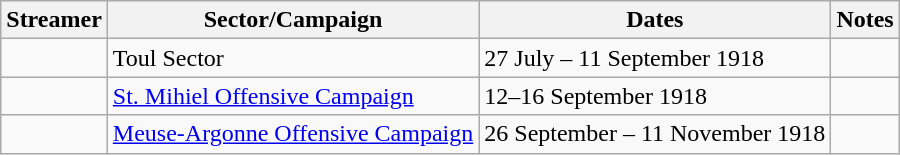<table class="wikitable">
<tr>
<th>Streamer</th>
<th>Sector/Campaign</th>
<th>Dates</th>
<th>Notes</th>
</tr>
<tr>
<td></td>
<td>Toul Sector</td>
<td>27 July – 11 September 1918</td>
<td></td>
</tr>
<tr>
<td></td>
<td><a href='#'>St. Mihiel Offensive Campaign</a></td>
<td>12–16 September 1918</td>
<td></td>
</tr>
<tr>
<td></td>
<td><a href='#'>Meuse-Argonne Offensive Campaign</a></td>
<td>26 September – 11 November 1918</td>
<td></td>
</tr>
</table>
